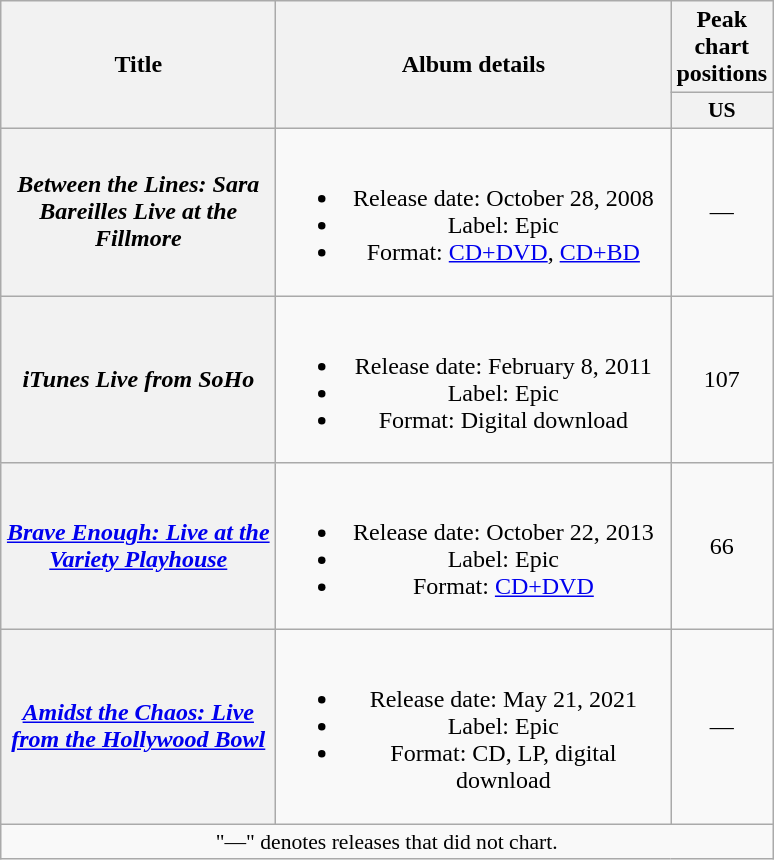<table class="wikitable plainrowheaders" style="text-align:center;">
<tr>
<th scope="col" rowspan="2" style="width:11em;">Title</th>
<th scope="col" rowspan="2" style="width:16em;">Album details</th>
<th scope="col">Peak chart positions</th>
</tr>
<tr>
<th scope="col" style="width:3em;font-size:90%;">US<br></th>
</tr>
<tr>
<th scope="row"><em>Between the Lines: Sara Bareilles Live at the Fillmore</em></th>
<td><br><ul><li>Release date: October 28, 2008</li><li>Label: Epic</li><li>Format: <a href='#'>CD+DVD</a>, <a href='#'>CD+BD</a></li></ul></td>
<td>—</td>
</tr>
<tr>
<th scope="row"><em>iTunes Live from SoHo</em></th>
<td><br><ul><li>Release date: February 8, 2011</li><li>Label: Epic</li><li>Format: Digital download</li></ul></td>
<td>107</td>
</tr>
<tr>
<th scope="row"><em><a href='#'>Brave Enough: Live at the Variety Playhouse</a></em></th>
<td><br><ul><li>Release date: October 22, 2013</li><li>Label: Epic</li><li>Format: <a href='#'>CD+DVD</a></li></ul></td>
<td>66</td>
</tr>
<tr>
<th scope="row"><em><a href='#'>Amidst the Chaos: Live from the Hollywood Bowl</a></em></th>
<td><br><ul><li>Release date: May 21, 2021</li><li>Label: Epic</li><li>Format: CD, LP, digital download</li></ul></td>
<td>—</td>
</tr>
<tr>
<td colspan="14" style="font-size:90%">"—" denotes releases that did not chart.</td>
</tr>
</table>
